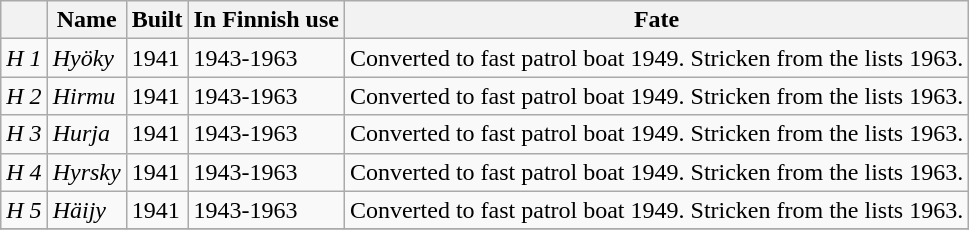<table class="wikitable">
<tr>
<th></th>
<th>Name</th>
<th>Built</th>
<th>In Finnish use</th>
<th>Fate</th>
</tr>
<tr>
<td><em>H 1</em></td>
<td><em>Hyöky</em></td>
<td>1941</td>
<td>1943-1963</td>
<td>Converted to fast patrol boat 1949. Stricken from the lists 1963.</td>
</tr>
<tr>
<td><em>H 2</em></td>
<td><em>Hirmu</em></td>
<td>1941</td>
<td>1943-1963</td>
<td>Converted to fast patrol boat 1949. Stricken from the lists 1963.</td>
</tr>
<tr>
<td><em>H 3</em></td>
<td><em>Hurja</em></td>
<td>1941</td>
<td>1943-1963</td>
<td>Converted to fast patrol boat 1949. Stricken from the lists 1963.</td>
</tr>
<tr>
<td><em>H 4</em></td>
<td><em>Hyrsky</em></td>
<td>1941</td>
<td>1943-1963</td>
<td>Converted to fast patrol boat 1949. Stricken from the lists 1963.</td>
</tr>
<tr>
<td><em>H 5</em></td>
<td><em>Häijy</em></td>
<td>1941</td>
<td>1943-1963</td>
<td>Converted to fast patrol boat 1949. Stricken from the lists 1963.</td>
</tr>
<tr>
</tr>
</table>
